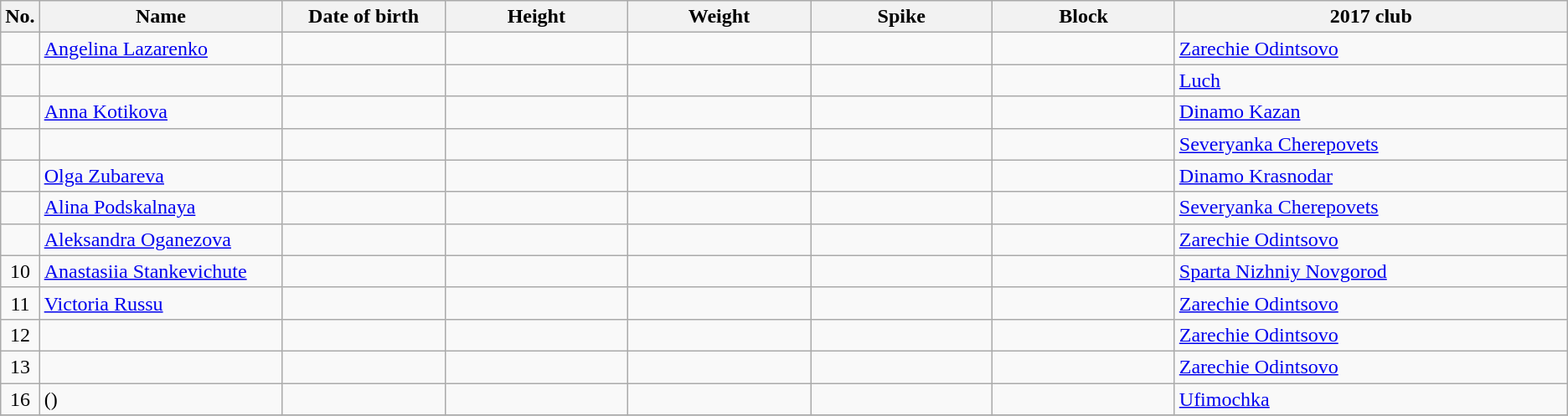<table class="wikitable sortable" style="font-size:100%; text-align:center;">
<tr>
<th>No.</th>
<th style="width:12em">Name</th>
<th style="width:8em">Date of birth</th>
<th style="width:9em">Height</th>
<th style="width:9em">Weight</th>
<th style="width:9em">Spike</th>
<th style="width:9em">Block</th>
<th style="width:20em">2017 club</th>
</tr>
<tr>
<td></td>
<td align=left><a href='#'>Angelina Lazarenko</a></td>
<td align=right></td>
<td></td>
<td></td>
<td></td>
<td></td>
<td align=left> <a href='#'>Zarechie Odintsovo</a></td>
</tr>
<tr>
<td></td>
<td align=left></td>
<td align=right></td>
<td></td>
<td></td>
<td></td>
<td></td>
<td align=left> <a href='#'>Luch</a></td>
</tr>
<tr>
<td></td>
<td align=left><a href='#'>Anna Kotikova</a></td>
<td align=right></td>
<td></td>
<td></td>
<td></td>
<td></td>
<td align=left> <a href='#'>Dinamo Kazan</a></td>
</tr>
<tr>
<td></td>
<td align=left></td>
<td align=right></td>
<td></td>
<td></td>
<td></td>
<td></td>
<td align=left> <a href='#'>Severyanka Cherepovets</a></td>
</tr>
<tr>
<td></td>
<td align=left><a href='#'>Olga Zubareva</a></td>
<td align=right></td>
<td></td>
<td></td>
<td></td>
<td></td>
<td align=left> <a href='#'>Dinamo Krasnodar</a></td>
</tr>
<tr>
<td></td>
<td align=left><a href='#'>Alina Podskalnaya</a></td>
<td align=right></td>
<td></td>
<td></td>
<td></td>
<td></td>
<td align=left> <a href='#'>Severyanka Cherepovets</a></td>
</tr>
<tr>
<td></td>
<td align=left><a href='#'>Aleksandra Oganezova</a></td>
<td align=right></td>
<td></td>
<td></td>
<td></td>
<td></td>
<td align=left> <a href='#'>Zarechie Odintsovo</a></td>
</tr>
<tr>
<td>10</td>
<td align=left><a href='#'>Anastasiia Stankevichute</a></td>
<td align=right></td>
<td></td>
<td></td>
<td></td>
<td></td>
<td align=left> <a href='#'>Sparta Nizhniy Novgorod</a></td>
</tr>
<tr>
<td>11</td>
<td align=left><a href='#'>Victoria Russu</a></td>
<td align=right></td>
<td></td>
<td></td>
<td></td>
<td></td>
<td align=left> <a href='#'>Zarechie Odintsovo</a></td>
</tr>
<tr>
<td>12</td>
<td align=left></td>
<td align=right></td>
<td></td>
<td></td>
<td></td>
<td></td>
<td align=left> <a href='#'>Zarechie Odintsovo</a></td>
</tr>
<tr>
<td>13</td>
<td align=left></td>
<td align=right></td>
<td></td>
<td></td>
<td></td>
<td></td>
<td align=left> <a href='#'>Zarechie Odintsovo</a></td>
</tr>
<tr>
<td>16</td>
<td align=left> ()</td>
<td align=right></td>
<td></td>
<td></td>
<td></td>
<td></td>
<td align=left> <a href='#'>Ufimochka</a></td>
</tr>
<tr>
</tr>
</table>
